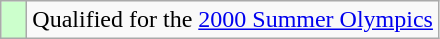<table class="wikitable" style="text-align: left;">
<tr>
<td width=10px bgcolor=#ccffcc></td>
<td>Qualified for the <a href='#'>2000 Summer Olympics</a></td>
</tr>
</table>
